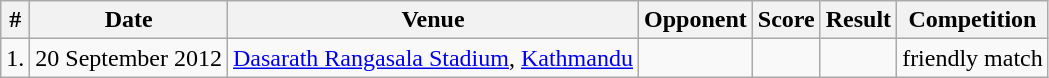<table class="wikitable">
<tr>
<th>#</th>
<th>Date</th>
<th>Venue</th>
<th>Opponent</th>
<th>Score</th>
<th>Result</th>
<th>Competition</th>
</tr>
<tr>
<td>1.</td>
<td>20 September 2012</td>
<td><a href='#'>Dasarath Rangasala Stadium</a>, <a href='#'>Kathmandu</a></td>
<td></td>
<td></td>
<td></td>
<td>friendly match</td>
</tr>
</table>
